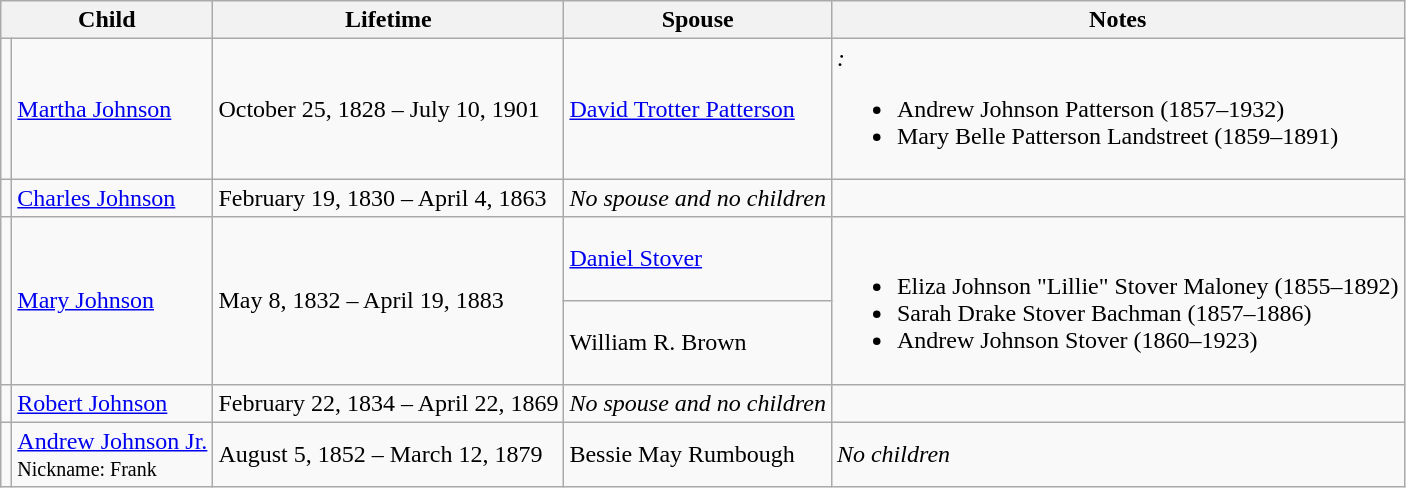<table class="wikitable">
<tr>
<th colspan="2">Child</th>
<th>Lifetime</th>
<th>Spouse</th>
<th>Notes</th>
</tr>
<tr>
<td></td>
<td><a href='#'>Martha Johnson</a></td>
<td>October 25, 1828 – July 10, 1901</td>
<td><a href='#'>David Trotter Patterson</a></td>
<td><em>:</em><br><ul><li>Andrew Johnson Patterson (1857–1932)</li><li>Mary Belle Patterson Landstreet (1859–1891)</li></ul></td>
</tr>
<tr>
<td></td>
<td><a href='#'>Charles Johnson</a></td>
<td>February 19, 1830 – April 4, 1863</td>
<td><em>No spouse and no children</em></td>
<td></td>
</tr>
<tr>
<td rowspan="2"></td>
<td rowspan="2"><a href='#'>Mary Johnson</a></td>
<td rowspan="2">May 8, 1832 – April 19, 1883</td>
<td><a href='#'>Daniel Stover</a></td>
<td rowspan="2"><em></em><br><ul><li>Eliza Johnson "Lillie" Stover Maloney (1855–1892)</li><li>Sarah Drake Stover Bachman (1857–1886)</li><li>Andrew Johnson Stover (1860–1923)</li></ul></td>
</tr>
<tr>
<td>William R. Brown</td>
</tr>
<tr>
<td></td>
<td><a href='#'>Robert Johnson</a></td>
<td>February 22, 1834 – April 22, 1869</td>
<td><em>No spouse and no children</em></td>
<td></td>
</tr>
<tr>
<td></td>
<td><a href='#'>Andrew Johnson Jr.</a><br><small>Nickname: Frank</small></td>
<td>August 5, 1852 – March 12, 1879</td>
<td>Bessie May Rumbough</td>
<td><em>No children</em></td>
</tr>
</table>
